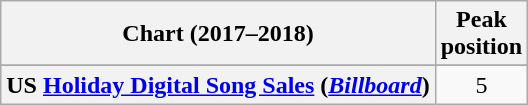<table class="wikitable sortable plainrowheaders" style="text-align:center">
<tr>
<th scope="col">Chart (2017–2018)</th>
<th scope="col">Peak<br>position</th>
</tr>
<tr>
</tr>
<tr>
<th scope="row">US <a href='#'>Holiday Digital Song Sales</a> (<em><a href='#'>Billboard</a></em>)</th>
<td>5</td>
</tr>
</table>
